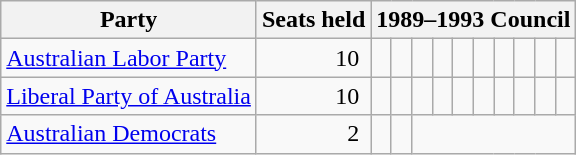<table class="wikitable">
<tr>
<th rowspan=1>Party</th>
<th colspan=1>Seats held</th>
<th rowspan=1 colspan=11>1989–1993 Council</th>
</tr>
<tr>
<td><a href='#'>Australian Labor Party</a></td>
<td align=right>10 </td>
<td> </td>
<td> </td>
<td> </td>
<td> </td>
<td> </td>
<td> </td>
<td> </td>
<td> </td>
<td> </td>
<td> </td>
</tr>
<tr>
<td><a href='#'>Liberal Party of Australia</a></td>
<td align=right>10 </td>
<td> </td>
<td> </td>
<td> </td>
<td> </td>
<td> </td>
<td> </td>
<td> </td>
<td> </td>
<td> </td>
<td> </td>
</tr>
<tr>
<td><a href='#'>Australian Democrats</a></td>
<td align=right>2 </td>
<td> </td>
<td> </td>
</tr>
</table>
